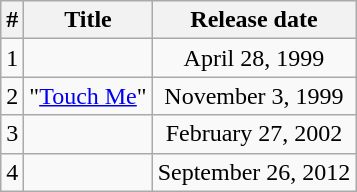<table class="wikitable" style="text-align:center">
<tr>
<th>#</th>
<th>Title</th>
<th>Release date</th>
</tr>
<tr>
<td>1</td>
<td></td>
<td>April 28, 1999</td>
</tr>
<tr>
<td>2</td>
<td>"<a href='#'>Touch Me</a>"</td>
<td>November 3, 1999</td>
</tr>
<tr>
<td>3</td>
<td></td>
<td>February 27, 2002</td>
</tr>
<tr>
<td>4</td>
<td></td>
<td>September 26, 2012</td>
</tr>
</table>
